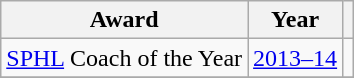<table class="wikitable">
<tr>
<th>Award</th>
<th>Year</th>
<th></th>
</tr>
<tr>
<td><a href='#'>SPHL</a> Coach of the Year</td>
<td><a href='#'>2013–14</a></td>
<td></td>
</tr>
<tr>
</tr>
</table>
